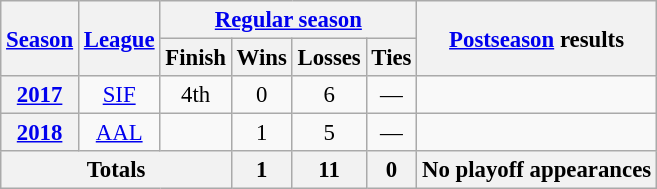<table class="wikitable" style="text-align:center; font-size: 95%;">
<tr>
<th rowspan="2"><a href='#'>Season</a></th>
<th rowspan="2"><a href='#'>League</a></th>
<th colspan="4"><a href='#'>Regular season</a></th>
<th rowspan="2"><a href='#'>Postseason</a> results</th>
</tr>
<tr>
<th>Finish</th>
<th>Wins</th>
<th>Losses</th>
<th>Ties</th>
</tr>
<tr>
<th><a href='#'>2017</a></th>
<td><a href='#'>SIF</a></td>
<td>4th</td>
<td>0</td>
<td>6</td>
<td>—</td>
<td style="text-align:left"></td>
</tr>
<tr>
<th><a href='#'>2018</a></th>
<td><a href='#'>AAL</a></td>
<td></td>
<td>1</td>
<td>5</td>
<td>—</td>
<td style="text-align:left"></td>
</tr>
<tr>
<th colspan="3">Totals</th>
<th>1</th>
<th>11</th>
<th>0</th>
<th>No playoff appearances</th>
</tr>
</table>
